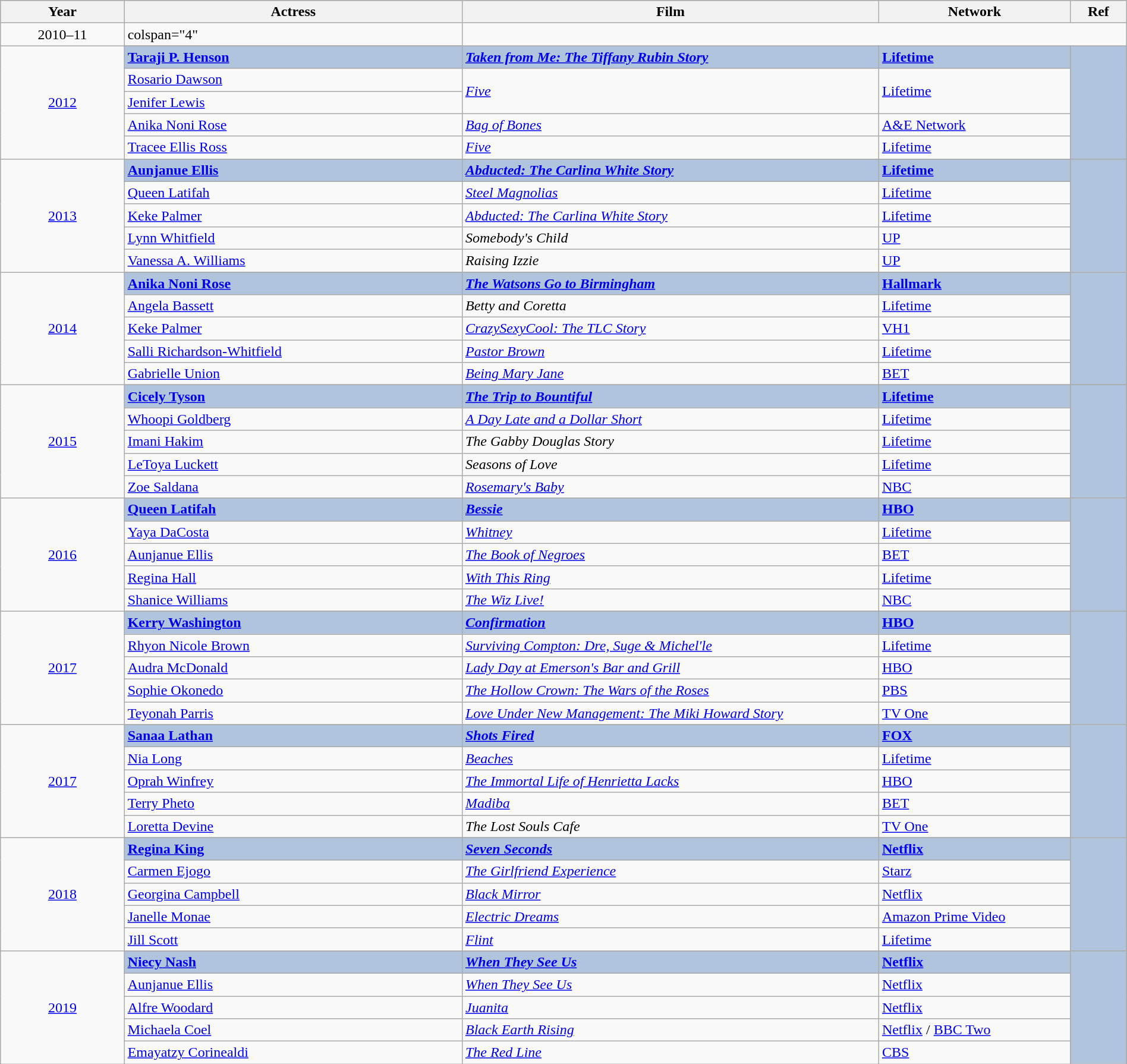<table class="wikitable" style="width:100%;">
<tr style="background:#bebebe;">
<th style="width:11%;">Year</th>
<th style="width:30%;">Actress</th>
<th style="width:37%;">Film</th>
<th style="width:17%;">Network</th>
<th style="width:5%;">Ref</th>
</tr>
<tr>
<td align="center">2010–11</td>
<td>colspan="4" </td>
</tr>
<tr>
<td rowspan="6" align="center"><a href='#'>2012</a></td>
</tr>
<tr style="background:#B0C4DE">
<td><strong><a href='#'>Taraji P. Henson</a></strong></td>
<td><strong><em><a href='#'>Taken from Me: The Tiffany Rubin Story</a></em></strong></td>
<td><strong><a href='#'>Lifetime</a></strong></td>
<td rowspan="6" align="center"></td>
</tr>
<tr>
<td><a href='#'>Rosario Dawson</a></td>
<td rowspan="2"><em><a href='#'>Five</a></em></td>
<td rowspan="2"><a href='#'>Lifetime</a></td>
</tr>
<tr>
<td><a href='#'>Jenifer Lewis</a></td>
</tr>
<tr>
<td><a href='#'>Anika Noni Rose</a></td>
<td><em><a href='#'>Bag of Bones</a></em></td>
<td><a href='#'>A&E Network</a></td>
</tr>
<tr>
<td><a href='#'>Tracee Ellis Ross</a></td>
<td><em><a href='#'>Five</a></em></td>
<td><a href='#'>Lifetime</a></td>
</tr>
<tr>
<td rowspan="6" align="center"><a href='#'>2013</a></td>
</tr>
<tr style="background:#B0C4DE">
<td><strong><a href='#'>Aunjanue Ellis</a></strong></td>
<td><strong><em><a href='#'>Abducted: The Carlina White Story</a></em></strong></td>
<td><strong><a href='#'>Lifetime</a></strong></td>
<td rowspan="6" align="center"></td>
</tr>
<tr>
<td><a href='#'>Queen Latifah</a></td>
<td><em><a href='#'>Steel Magnolias</a></em></td>
<td><a href='#'>Lifetime</a></td>
</tr>
<tr>
<td><a href='#'>Keke Palmer</a></td>
<td><em><a href='#'>Abducted: The Carlina White Story</a></em></td>
<td><a href='#'>Lifetime</a></td>
</tr>
<tr>
<td><a href='#'>Lynn Whitfield</a></td>
<td><em>Somebody's Child</em></td>
<td><a href='#'>UP</a></td>
</tr>
<tr>
<td><a href='#'>Vanessa A. Williams</a></td>
<td><em>Raising Izzie</em></td>
<td><a href='#'>UP</a></td>
</tr>
<tr>
<td rowspan="6" align="center"><a href='#'>2014</a></td>
</tr>
<tr style="background:#B0C4DE">
<td><strong><a href='#'>Anika Noni Rose</a></strong></td>
<td><strong><em><a href='#'>The Watsons Go to Birmingham</a></em></strong></td>
<td><strong><a href='#'>Hallmark</a></strong></td>
<td rowspan="6" align="center"></td>
</tr>
<tr>
<td><a href='#'>Angela Bassett</a></td>
<td><em>Betty and Coretta</em></td>
<td><a href='#'>Lifetime</a></td>
</tr>
<tr>
<td><a href='#'>Keke Palmer</a></td>
<td><em><a href='#'>CrazySexyCool: The TLC Story</a></em></td>
<td><a href='#'>VH1</a></td>
</tr>
<tr>
<td><a href='#'>Salli Richardson-Whitfield</a></td>
<td><em><a href='#'>Pastor Brown</a></em></td>
<td><a href='#'>Lifetime</a></td>
</tr>
<tr>
<td><a href='#'>Gabrielle Union</a></td>
<td><em><a href='#'>Being Mary Jane</a></em></td>
<td><a href='#'>BET</a></td>
</tr>
<tr>
<td rowspan="6" align="center"><a href='#'>2015</a></td>
</tr>
<tr style="background:#B0C4DE">
<td><strong><a href='#'>Cicely Tyson</a></strong></td>
<td><strong><em><a href='#'>The Trip to Bountiful</a></em></strong></td>
<td><strong><a href='#'>Lifetime</a></strong></td>
<td rowspan="6" align="center"></td>
</tr>
<tr>
<td><a href='#'>Whoopi Goldberg</a></td>
<td><em><a href='#'>A Day Late and a Dollar Short</a></em></td>
<td><a href='#'>Lifetime</a></td>
</tr>
<tr>
<td><a href='#'>Imani Hakim</a></td>
<td><em>The Gabby Douglas Story</em></td>
<td><a href='#'>Lifetime</a></td>
</tr>
<tr>
<td><a href='#'>LeToya Luckett</a></td>
<td><em>Seasons of Love</em></td>
<td><a href='#'>Lifetime</a></td>
</tr>
<tr>
<td><a href='#'>Zoe Saldana</a></td>
<td><em><a href='#'>Rosemary's Baby</a></em></td>
<td><a href='#'>NBC</a></td>
</tr>
<tr>
<td rowspan="6" align="center"><a href='#'>2016</a></td>
</tr>
<tr style="background:#B0C4DE">
<td><strong><a href='#'>Queen Latifah</a></strong></td>
<td><strong><em><a href='#'>Bessie</a></em></strong></td>
<td><strong><a href='#'>HBO</a></strong></td>
<td rowspan="6" align="center"></td>
</tr>
<tr>
<td><a href='#'>Yaya DaCosta</a></td>
<td><em><a href='#'>Whitney</a></em></td>
<td><a href='#'>Lifetime</a></td>
</tr>
<tr>
<td><a href='#'>Aunjanue Ellis</a></td>
<td><em><a href='#'>The Book of Negroes</a></em></td>
<td><a href='#'>BET</a></td>
</tr>
<tr>
<td><a href='#'>Regina Hall</a></td>
<td><em><a href='#'>With This Ring</a></em></td>
<td><a href='#'>Lifetime</a></td>
</tr>
<tr>
<td><a href='#'>Shanice Williams</a></td>
<td><em><a href='#'>The Wiz Live!</a></em></td>
<td><a href='#'>NBC</a></td>
</tr>
<tr>
<td rowspan="6" align="center"><a href='#'>2017</a></td>
</tr>
<tr style="background:#B0C4DE">
<td><strong><a href='#'>Kerry Washington</a></strong></td>
<td><strong><em><a href='#'>Confirmation</a></em></strong></td>
<td><strong><a href='#'>HBO</a></strong></td>
<td rowspan="6" align="center"></td>
</tr>
<tr>
<td><a href='#'>Rhyon Nicole Brown</a></td>
<td><em><a href='#'>Surviving Compton: Dre, Suge & Michel'le</a></em></td>
<td><a href='#'>Lifetime</a></td>
</tr>
<tr>
<td><a href='#'>Audra McDonald</a></td>
<td><em><a href='#'>Lady Day at Emerson's Bar and Grill</a></em></td>
<td><a href='#'>HBO</a></td>
</tr>
<tr>
<td><a href='#'>Sophie Okonedo</a></td>
<td><em><a href='#'>The Hollow Crown: The Wars of the Roses</a></em></td>
<td><a href='#'>PBS</a></td>
</tr>
<tr>
<td><a href='#'>Teyonah Parris</a></td>
<td><em><a href='#'>Love Under New Management: The Miki Howard Story</a></em></td>
<td><a href='#'>TV One</a></td>
</tr>
<tr>
<td rowspan="6" align="center"><a href='#'>2017</a></td>
</tr>
<tr style="background:#B0C4DE">
<td><strong><a href='#'>Sanaa Lathan</a></strong></td>
<td><strong><em><a href='#'>Shots Fired</a></em></strong></td>
<td><strong><a href='#'>FOX</a></strong></td>
<td rowspan="6" align="center"></td>
</tr>
<tr>
<td><a href='#'>Nia Long</a></td>
<td><em><a href='#'>Beaches</a></em></td>
<td><a href='#'>Lifetime</a></td>
</tr>
<tr>
<td><a href='#'>Oprah Winfrey</a></td>
<td><em><a href='#'>The Immortal Life of Henrietta Lacks</a></em></td>
<td><a href='#'>HBO</a></td>
</tr>
<tr>
<td><a href='#'>Terry Pheto</a></td>
<td><em><a href='#'>Madiba</a></em></td>
<td><a href='#'>BET</a></td>
</tr>
<tr>
<td><a href='#'>Loretta Devine</a></td>
<td><em>The Lost Souls Cafe</em></td>
<td><a href='#'>TV One</a></td>
</tr>
<tr>
<td rowspan="6" align="center"><a href='#'>2018</a></td>
</tr>
<tr style="background:#B0C4DE">
<td><strong><a href='#'>Regina King</a></strong></td>
<td><strong><em><a href='#'>Seven Seconds</a></em></strong></td>
<td><strong><a href='#'>Netflix</a></strong></td>
<td rowspan="6" align="center"></td>
</tr>
<tr>
<td><a href='#'>Carmen Ejogo</a></td>
<td><em><a href='#'>The Girlfriend Experience</a></em></td>
<td><a href='#'>Starz</a></td>
</tr>
<tr>
<td><a href='#'>Georgina Campbell</a></td>
<td><em><a href='#'>Black Mirror</a></em></td>
<td><a href='#'>Netflix</a></td>
</tr>
<tr>
<td><a href='#'>Janelle Monae</a></td>
<td><em><a href='#'>Electric Dreams</a></em></td>
<td><a href='#'>Amazon Prime Video</a></td>
</tr>
<tr>
<td><a href='#'>Jill Scott</a></td>
<td><em><a href='#'>Flint</a></em></td>
<td><a href='#'>Lifetime</a></td>
</tr>
<tr>
<td rowspan="6" align="center"><a href='#'>2019</a></td>
</tr>
<tr style="background:#B0C4DE">
<td><strong><a href='#'>Niecy Nash</a></strong></td>
<td><strong><em><a href='#'>When They See Us</a></em></strong></td>
<td><strong><a href='#'>Netflix</a></strong></td>
<td rowspan="6" align="center"></td>
</tr>
<tr>
<td><a href='#'>Aunjanue Ellis</a></td>
<td><em><a href='#'>When They See Us</a></em></td>
<td><a href='#'>Netflix</a></td>
</tr>
<tr>
<td><a href='#'>Alfre Woodard</a></td>
<td><em><a href='#'>Juanita</a></em></td>
<td><a href='#'>Netflix</a></td>
</tr>
<tr>
<td><a href='#'>Michaela Coel</a></td>
<td><em><a href='#'>Black Earth Rising</a></em></td>
<td><a href='#'>Netflix</a> / <a href='#'>BBC Two</a></td>
</tr>
<tr>
<td><a href='#'>Emayatzy Corinealdi</a></td>
<td><em><a href='#'>The Red Line</a></em></td>
<td><a href='#'>CBS</a></td>
</tr>
</table>
